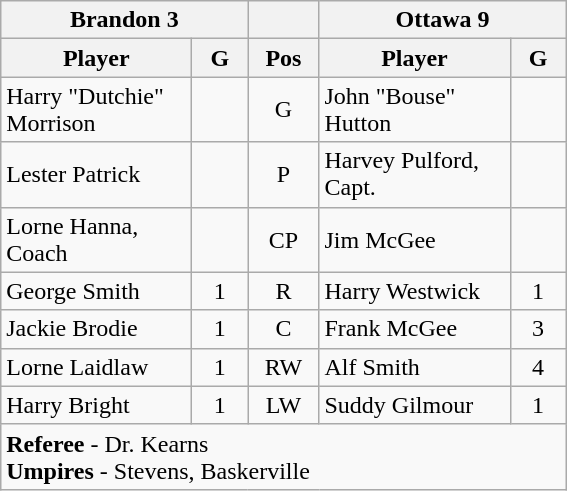<table class="wikitable">
<tr>
<th colspan="2">Brandon 3</th>
<th></th>
<th colspan="2">Ottawa 9</th>
</tr>
<tr>
<th width="120">Player</th>
<th width="30">G</th>
<th width="40">Pos</th>
<th width="120">Player</th>
<th width="30">G</th>
</tr>
<tr align="center">
<td align="left">Harry "Dutchie" Morrison</td>
<td></td>
<td align="center">G</td>
<td align="left">John "Bouse" Hutton</td>
<td></td>
</tr>
<tr align="center">
<td align="left">Lester Patrick</td>
<td></td>
<td align="center">P</td>
<td align="left">Harvey Pulford, Capt.</td>
<td></td>
</tr>
<tr align="center">
<td align="left">Lorne Hanna, Coach</td>
<td></td>
<td align="center">CP</td>
<td align="left">Jim McGee</td>
<td></td>
</tr>
<tr align="center">
<td align="left">George Smith</td>
<td>1</td>
<td align="center">R</td>
<td align="left">Harry Westwick</td>
<td>1</td>
</tr>
<tr align="center">
<td align="left">Jackie Brodie</td>
<td>1</td>
<td align="center">C</td>
<td align="left">Frank McGee</td>
<td>3</td>
</tr>
<tr align="center">
<td align="left">Lorne Laidlaw</td>
<td>1</td>
<td align="center">RW</td>
<td align="left">Alf Smith</td>
<td>4</td>
</tr>
<tr align="center">
<td align="left">Harry Bright</td>
<td>1</td>
<td>LW</td>
<td align="left">Suddy Gilmour</td>
<td>1</td>
</tr>
<tr>
<td colspan="5"><strong>Referee</strong> - Dr. Kearns<br><strong>Umpires</strong> - Stevens, Baskerville</td>
</tr>
</table>
